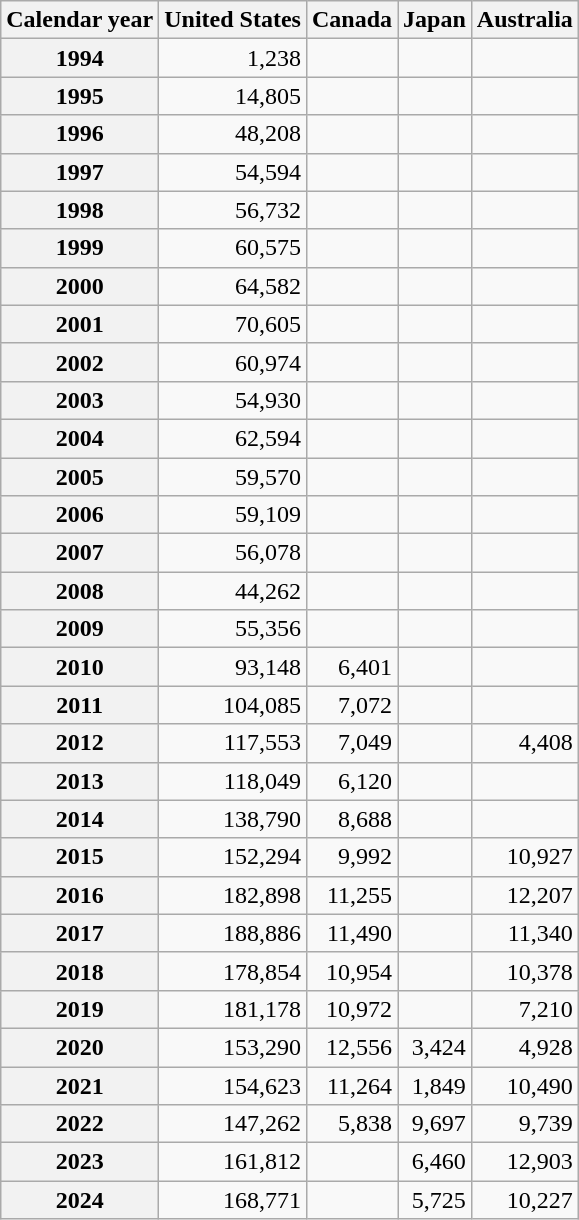<table class="wikitable" style="text-align:right;">
<tr>
<th>Calendar year</th>
<th>United States</th>
<th>Canada</th>
<th>Japan</th>
<th>Australia</th>
</tr>
<tr>
<th>1994</th>
<td>1,238</td>
<td></td>
<td></td>
<td></td>
</tr>
<tr>
<th>1995</th>
<td>14,805</td>
<td></td>
<td></td>
<td></td>
</tr>
<tr>
<th>1996</th>
<td>48,208</td>
<td></td>
<td></td>
<td></td>
</tr>
<tr>
<th>1997</th>
<td>54,594</td>
<td></td>
<td></td>
<td></td>
</tr>
<tr>
<th>1998</th>
<td>56,732</td>
<td></td>
<td></td>
<td></td>
</tr>
<tr>
<th>1999</th>
<td>60,575</td>
<td></td>
<td></td>
<td></td>
</tr>
<tr>
<th>2000</th>
<td>64,582</td>
<td></td>
<td></td>
<td></td>
</tr>
<tr>
<th>2001</th>
<td>70,605</td>
<td></td>
<td></td>
<td></td>
</tr>
<tr>
<th>2002</th>
<td>60,974</td>
<td></td>
<td></td>
<td></td>
</tr>
<tr>
<th>2003</th>
<td>54,930</td>
<td></td>
<td></td>
<td></td>
</tr>
<tr>
<th>2004</th>
<td>62,594</td>
<td></td>
<td></td>
<td></td>
</tr>
<tr>
<th>2005</th>
<td>59,570</td>
<td></td>
<td></td>
<td></td>
</tr>
<tr>
<th>2006</th>
<td>59,109</td>
<td></td>
<td></td>
<td></td>
</tr>
<tr>
<th>2007</th>
<td>56,078</td>
<td></td>
<td></td>
<td></td>
</tr>
<tr>
<th>2008</th>
<td>44,262</td>
<td></td>
<td></td>
<td></td>
</tr>
<tr>
<th>2009</th>
<td>55,356</td>
<td></td>
<td></td>
<td></td>
</tr>
<tr>
<th>2010</th>
<td>93,148</td>
<td>6,401</td>
<td></td>
<td></td>
</tr>
<tr>
<th>2011</th>
<td>104,085</td>
<td>7,072</td>
<td></td>
<td></td>
</tr>
<tr>
<th>2012</th>
<td>117,553</td>
<td>7,049</td>
<td></td>
<td>4,408</td>
</tr>
<tr>
<th>2013</th>
<td>118,049</td>
<td>6,120</td>
<td></td>
<td></td>
</tr>
<tr>
<th>2014</th>
<td>138,790</td>
<td>8,688</td>
<td></td>
<td></td>
</tr>
<tr>
<th>2015</th>
<td>152,294</td>
<td>9,992</td>
<td></td>
<td>10,927</td>
</tr>
<tr>
<th>2016</th>
<td>182,898</td>
<td>11,255</td>
<td></td>
<td>12,207</td>
</tr>
<tr>
<th>2017</th>
<td>188,886</td>
<td>11,490</td>
<td></td>
<td>11,340</td>
</tr>
<tr>
<th>2018</th>
<td>178,854</td>
<td>10,954</td>
<td></td>
<td>10,378</td>
</tr>
<tr>
<th>2019</th>
<td>181,178</td>
<td>10,972</td>
<td></td>
<td>7,210</td>
</tr>
<tr>
<th>2020</th>
<td>153,290</td>
<td>12,556</td>
<td>3,424</td>
<td>4,928</td>
</tr>
<tr>
<th>2021</th>
<td>154,623</td>
<td>11,264</td>
<td>1,849</td>
<td>10,490</td>
</tr>
<tr>
<th>2022</th>
<td>147,262</td>
<td>5,838</td>
<td>9,697</td>
<td>9,739</td>
</tr>
<tr>
<th>2023</th>
<td>161,812</td>
<td></td>
<td>6,460</td>
<td>12,903</td>
</tr>
<tr>
<th>2024</th>
<td>168,771</td>
<td></td>
<td>5,725</td>
<td>10,227</td>
</tr>
</table>
